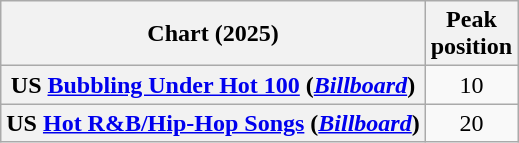<table class="wikitable sortable plainrowheaders" style="text-align:center">
<tr>
<th scope="col">Chart (2025)</th>
<th scope="col">Peak<br>position</th>
</tr>
<tr>
<th scope="row">US <a href='#'>Bubbling Under Hot 100</a> (<em><a href='#'>Billboard</a></em>)</th>
<td>10</td>
</tr>
<tr>
<th scope="row">US <a href='#'>Hot R&B/Hip-Hop Songs</a> (<em><a href='#'>Billboard</a></em>)</th>
<td>20</td>
</tr>
</table>
